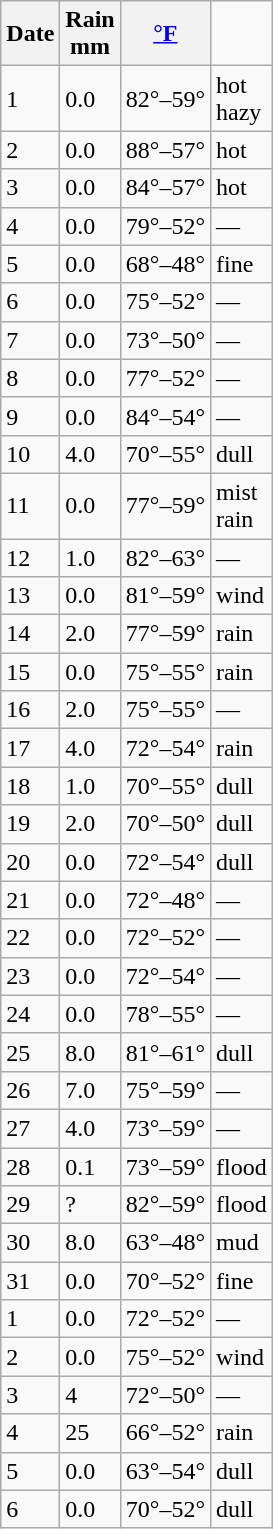<table class="wikitable" style="float:right; margin:0 0 1em 1em;">
<tr>
<th>Date</th>
<th>Rain<br>mm</th>
<th><a href='#'>°F</a></th>
</tr>
<tr>
<td>1</td>
<td>0.0</td>
<td>82°–59°</td>
<td>hot<br>hazy</td>
</tr>
<tr>
<td>2</td>
<td>0.0</td>
<td>88°–57°</td>
<td>hot</td>
</tr>
<tr>
<td>3</td>
<td>0.0</td>
<td>84°–57°</td>
<td>hot</td>
</tr>
<tr>
<td>4</td>
<td>0.0</td>
<td>79°–52°</td>
<td>—</td>
</tr>
<tr>
<td>5</td>
<td>0.0</td>
<td>68°–48°</td>
<td>fine</td>
</tr>
<tr>
<td>6</td>
<td>0.0</td>
<td>75°–52°</td>
<td>—</td>
</tr>
<tr>
<td>7</td>
<td>0.0</td>
<td>73°–50°</td>
<td>—</td>
</tr>
<tr>
<td>8</td>
<td>0.0</td>
<td>77°–52°</td>
<td>—</td>
</tr>
<tr>
<td>9</td>
<td>0.0</td>
<td>84°–54°</td>
<td>—</td>
</tr>
<tr>
<td>10</td>
<td>4.0</td>
<td>70°–55°</td>
<td>dull</td>
</tr>
<tr>
<td>11</td>
<td>0.0</td>
<td>77°–59°</td>
<td>mist<br>rain</td>
</tr>
<tr>
<td>12</td>
<td>1.0</td>
<td>82°–63°</td>
<td>—</td>
</tr>
<tr>
<td>13</td>
<td>0.0</td>
<td>81°–59°</td>
<td>wind</td>
</tr>
<tr>
<td>14</td>
<td>2.0</td>
<td>77°–59°</td>
<td>rain</td>
</tr>
<tr>
<td>15</td>
<td>0.0</td>
<td>75°–55°</td>
<td>rain</td>
</tr>
<tr>
<td>16</td>
<td>2.0</td>
<td>75°–55°</td>
<td>—</td>
</tr>
<tr>
<td>17</td>
<td>4.0</td>
<td>72°–54°</td>
<td>rain</td>
</tr>
<tr>
<td>18</td>
<td>1.0</td>
<td>70°–55°</td>
<td>dull</td>
</tr>
<tr>
<td>19</td>
<td>2.0</td>
<td>70°–50°</td>
<td>dull</td>
</tr>
<tr>
<td>20</td>
<td>0.0</td>
<td>72°–54°</td>
<td>dull</td>
</tr>
<tr>
<td>21</td>
<td>0.0</td>
<td>72°–48°</td>
<td>—</td>
</tr>
<tr>
<td>22</td>
<td>0.0</td>
<td>72°–52°</td>
<td>—</td>
</tr>
<tr>
<td>23</td>
<td>0.0</td>
<td>72°–54°</td>
<td>—</td>
</tr>
<tr>
<td>24</td>
<td>0.0</td>
<td>78°–55°</td>
<td>—</td>
</tr>
<tr>
<td>25</td>
<td>8.0</td>
<td>81°–61°</td>
<td>dull</td>
</tr>
<tr>
<td>26</td>
<td>7.0</td>
<td>75°–59°</td>
<td>—</td>
</tr>
<tr>
<td>27</td>
<td>4.0</td>
<td>73°–59°</td>
<td>—</td>
</tr>
<tr>
<td>28</td>
<td>0.1</td>
<td>73°–59°</td>
<td>flood</td>
</tr>
<tr>
<td>29</td>
<td>?</td>
<td>82°–59°</td>
<td>flood</td>
</tr>
<tr>
<td>30</td>
<td>8.0</td>
<td>63°–48°</td>
<td>mud</td>
</tr>
<tr>
<td>31</td>
<td>0.0</td>
<td>70°–52°</td>
<td>fine</td>
</tr>
<tr>
<td>1</td>
<td>0.0</td>
<td>72°–52°</td>
<td>—</td>
</tr>
<tr>
<td>2</td>
<td>0.0</td>
<td>75°–52°</td>
<td>wind</td>
</tr>
<tr>
<td>3</td>
<td>4</td>
<td>72°–50°</td>
<td>—</td>
</tr>
<tr>
<td>4</td>
<td>25</td>
<td>66°–52°</td>
<td>rain</td>
</tr>
<tr>
<td>5</td>
<td>0.0</td>
<td>63°–54°</td>
<td>dull</td>
</tr>
<tr>
<td>6</td>
<td>0.0</td>
<td>70°–52°</td>
<td>dull</td>
</tr>
</table>
